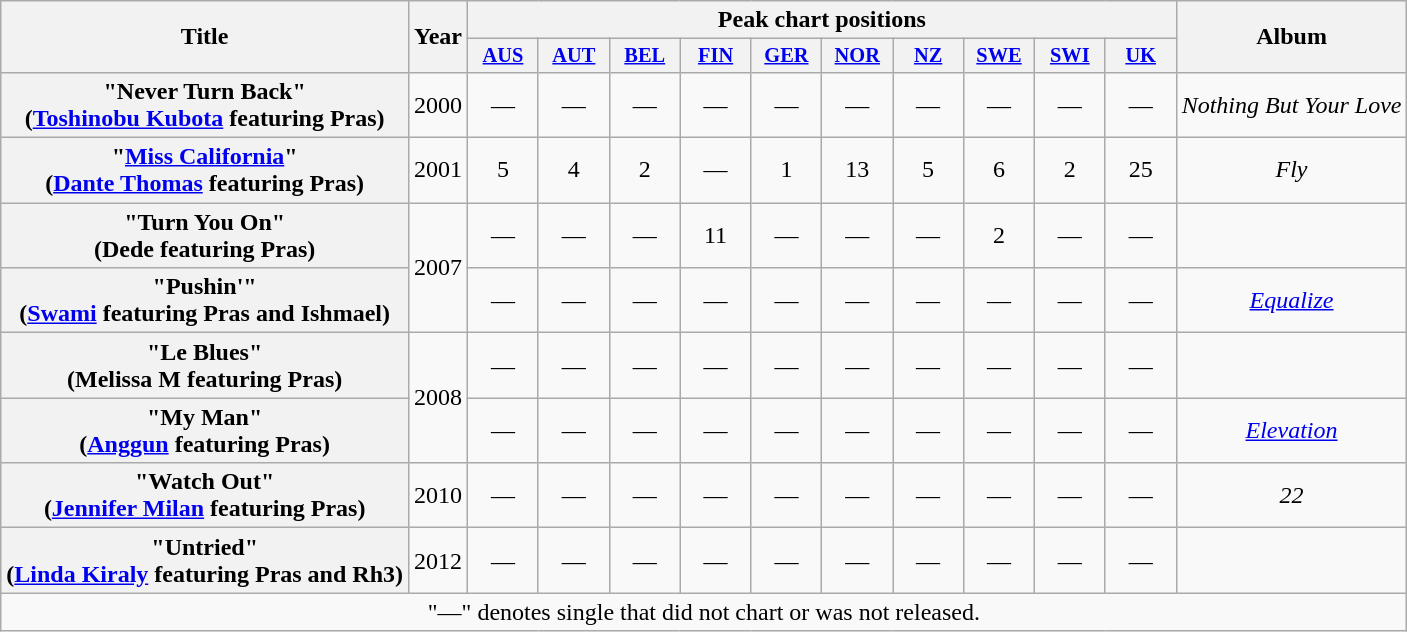<table class="wikitable plainrowheaders" style="text-align:center;">
<tr>
<th rowspan="2" scope="col">Title</th>
<th rowspan="2" scope="col">Year</th>
<th scope="col" colspan="10">Peak chart positions</th>
<th scope="col" rowspan="2">Album</th>
</tr>
<tr>
<th scope="col" style="width:3em;font-size:85%;"><a href='#'>AUS</a><br></th>
<th scope="col" style="width:3em;font-size:85%;"><a href='#'>AUT</a><br></th>
<th scope="col" style="width:3em;font-size:85%;"><a href='#'>BEL</a><br></th>
<th scope="col" style="width:3em;font-size:85%;"><a href='#'>FIN</a><br></th>
<th scope="col" style="width:3em;font-size:85%;"><a href='#'>GER</a><br></th>
<th scope="col" style="width:3em;font-size:85%;"><a href='#'>NOR</a><br></th>
<th scope="col" style="width:3em;font-size:85%;"><a href='#'>NZ</a><br></th>
<th scope="col" style="width:3em;font-size:85%;"><a href='#'>SWE</a><br></th>
<th scope="col" style="width:3em;font-size:85%;"><a href='#'>SWI</a><br></th>
<th scope="col" style="width:3em;font-size:85%;"><a href='#'>UK</a><br></th>
</tr>
<tr>
<th scope="row">"Never Turn Back"<br><span>(<a href='#'>Toshinobu Kubota</a> featuring Pras)</span></th>
<td>2000</td>
<td>—</td>
<td>—</td>
<td>—</td>
<td>—</td>
<td>—</td>
<td>—</td>
<td>—</td>
<td>—</td>
<td>—</td>
<td>—</td>
<td><em>Nothing But Your Love</em></td>
</tr>
<tr>
<th scope="row">"<a href='#'>Miss California</a>"<br><span>(<a href='#'>Dante Thomas</a> featuring Pras)</span></th>
<td>2001</td>
<td>5</td>
<td>4</td>
<td>2</td>
<td>—</td>
<td>1</td>
<td>13</td>
<td>5</td>
<td>6</td>
<td>2</td>
<td>25</td>
<td><em>Fly</em></td>
</tr>
<tr>
<th scope="row">"Turn You On"<br><span>(Dede featuring Pras)</span></th>
<td rowspan="2">2007</td>
<td>—</td>
<td>—</td>
<td>—</td>
<td>11</td>
<td>—</td>
<td>—</td>
<td>—</td>
<td>2</td>
<td>—</td>
<td>—</td>
<td></td>
</tr>
<tr>
<th scope="row">"Pushin'"<br><span>(<a href='#'>Swami</a> featuring Pras and Ishmael)</span></th>
<td>—</td>
<td>—</td>
<td>—</td>
<td>—</td>
<td>—</td>
<td>—</td>
<td>—</td>
<td>—</td>
<td>—</td>
<td>—</td>
<td><em><a href='#'>Equalize</a></em></td>
</tr>
<tr>
<th scope="row">"Le Blues"<br><span>(Melissa M featuring Pras)</span></th>
<td rowspan="2">2008</td>
<td>—</td>
<td>—</td>
<td>—</td>
<td>—</td>
<td>—</td>
<td>—</td>
<td>—</td>
<td>—</td>
<td>—</td>
<td>—</td>
<td></td>
</tr>
<tr>
<th scope="row">"My Man"<br><span>(<a href='#'>Anggun</a> featuring Pras)</span></th>
<td>—</td>
<td>—</td>
<td>—</td>
<td>—</td>
<td>—</td>
<td>—</td>
<td>—</td>
<td>—</td>
<td>—</td>
<td>—</td>
<td><em><a href='#'>Elevation</a></em></td>
</tr>
<tr>
<th scope="row">"Watch Out"<br><span>(<a href='#'>Jennifer Milan</a> featuring Pras)</span></th>
<td>2010</td>
<td>—</td>
<td>—</td>
<td>—</td>
<td>—</td>
<td>—</td>
<td>—</td>
<td>—</td>
<td>—</td>
<td>—</td>
<td>—</td>
<td><em>22</em></td>
</tr>
<tr>
<th scope="row">"Untried"<br><span>(<a href='#'>Linda Kiraly</a> featuring Pras and Rh3)</span></th>
<td>2012</td>
<td>—</td>
<td>—</td>
<td>—</td>
<td>—</td>
<td>—</td>
<td>—</td>
<td>—</td>
<td>—</td>
<td>—</td>
<td>—</td>
<td></td>
</tr>
<tr>
<td colspan="14">"—" denotes single that did not chart or was not released.</td>
</tr>
</table>
